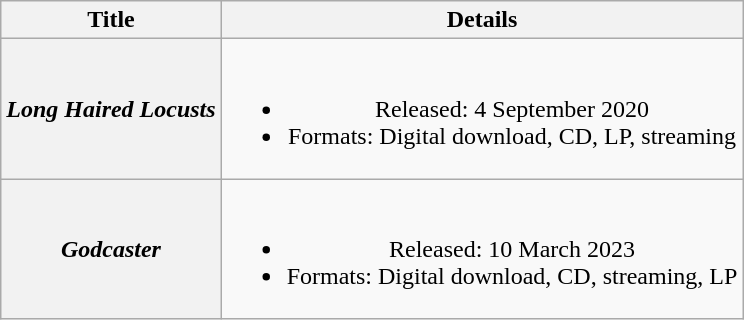<table class="wikitable plainrowheaders" style="text-align:center;">
<tr>
<th scope="col" rowspan="1">Title</th>
<th scope="col" rowspan="1">Details</th>
</tr>
<tr>
<th scope="row"><em>Long Haired Locusts</em></th>
<td><br><ul><li>Released: 4 September 2020 </li><li>Formats: Digital download, CD, LP, streaming</li></ul></td>
</tr>
<tr>
<th scope="row"><em>Godcaster</em></th>
<td><br><ul><li>Released: 10 March 2023</li><li>Formats: Digital download, CD, streaming, LP</li></ul></td>
</tr>
</table>
